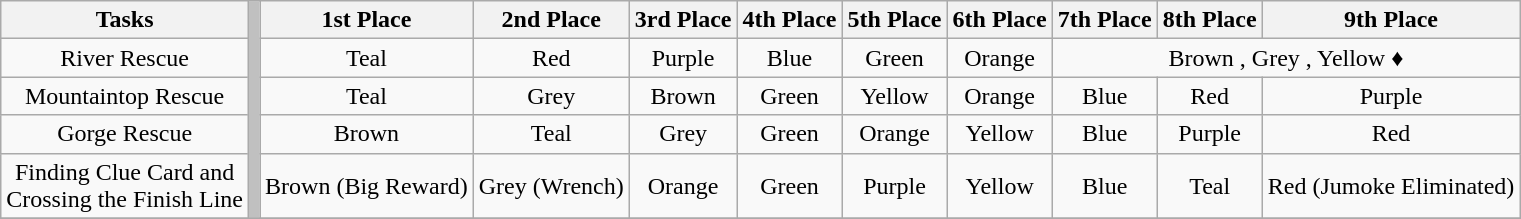<table class="wikitable" align="center" style="text-align:center">
<tr>
<th>Tasks</th>
<th style="background:#C0C0C0;" rowspan="5"></th>
<th>1st Place</th>
<th>2nd Place</th>
<th>3rd Place</th>
<th>4th Place</th>
<th>5th Place</th>
<th>6th Place</th>
<th>7th Place</th>
<th>8th Place</th>
<th>9th Place</th>
</tr>
<tr>
<td>River Rescue</td>
<td><span>Teal </span></td>
<td><span>Red</span></td>
<td><span>Purple </span></td>
<td><span>Blue</span></td>
<td><span>Green</span></td>
<td><span>Orange </span></td>
<td colspan=3><span>Brown</span> <span>,</span> <span>Grey </span><span>, </span><span>Yellow </span><span>♦</span></td>
</tr>
<tr>
<td>Mountaintop Rescue</td>
<td><span>Teal</span></td>
<td><span>Grey</span></td>
<td><span>Brown</span></td>
<td><span>Green </span></td>
<td><span>Yellow</span></td>
<td><span>Orange</span></td>
<td><span>Blue </span></td>
<td><span>Red</span></td>
<td><span>Purple </span></td>
</tr>
<tr '>
<td>Gorge Rescue</td>
<td><span>Brown </span></td>
<td><span>Teal</span></td>
<td><span>Grey</span></td>
<td><span>Green </span></td>
<td><span>Orange</span></td>
<td><span>Yellow</span></td>
<td><span>Blue </span></td>
<td><span>Purple </span></td>
<td><span>Red</span></td>
</tr>
<tr>
<td>Finding Clue Card and<br> Crossing the Finish Line</td>
<td><span>Brown (Big Reward) </span></td>
<td><span>Grey (Wrench)</span></td>
<td><span>Orange </span></td>
<td><span>Green</span></td>
<td><span>Purple </span></td>
<td><span>Yellow </span></td>
<td><span>Blue</span></td>
<td><span>Teal </span></td>
<td><span>Red (Jumoke Eliminated)</span></td>
</tr>
<tr>
</tr>
</table>
